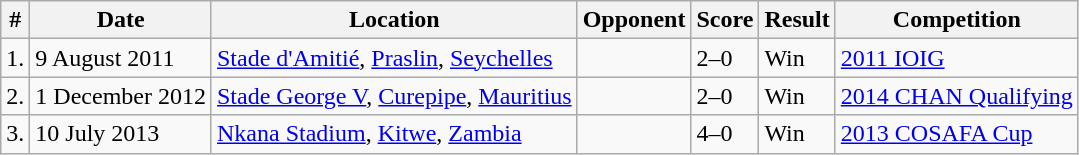<table class="wikitable">
<tr>
<th>#</th>
<th>Date</th>
<th>Location</th>
<th>Opponent</th>
<th>Score</th>
<th>Result</th>
<th>Competition</th>
</tr>
<tr>
<td>1.</td>
<td>9 August 2011</td>
<td><a href='#'>Stade d'Amitié</a>, <a href='#'>Praslin</a>, <a href='#'>Seychelles</a></td>
<td></td>
<td>2–0</td>
<td>Win</td>
<td><a href='#'>2011 IOIG</a></td>
</tr>
<tr>
<td>2.</td>
<td>1 December 2012</td>
<td><a href='#'>Stade George V</a>, <a href='#'>Curepipe</a>, <a href='#'>Mauritius</a></td>
<td></td>
<td>2–0</td>
<td>Win</td>
<td><a href='#'>2014 CHAN Qualifying</a></td>
</tr>
<tr>
<td>3.</td>
<td>10 July 2013</td>
<td><a href='#'>Nkana Stadium</a>, <a href='#'>Kitwe</a>, <a href='#'>Zambia</a></td>
<td></td>
<td>4–0</td>
<td>Win</td>
<td><a href='#'>2013 COSAFA Cup</a></td>
</tr>
</table>
